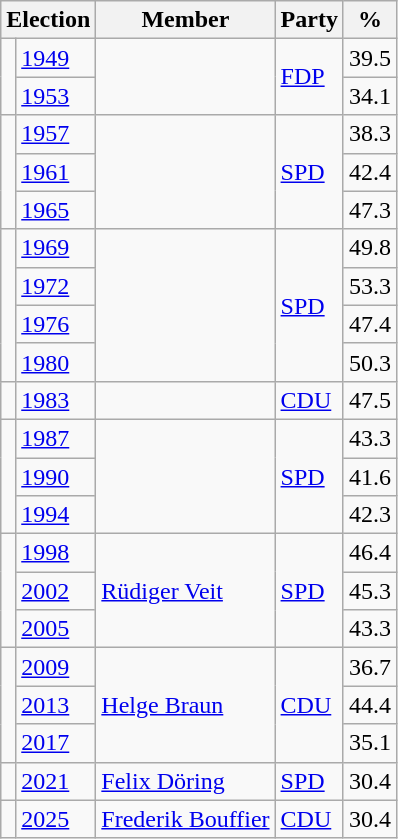<table class=wikitable>
<tr>
<th colspan=2>Election</th>
<th>Member</th>
<th>Party</th>
<th>%</th>
</tr>
<tr>
<td rowspan=2 bgcolor=></td>
<td><a href='#'>1949</a></td>
<td rowspan=2></td>
<td rowspan=2><a href='#'>FDP</a></td>
<td align=right>39.5</td>
</tr>
<tr>
<td><a href='#'>1953</a></td>
<td align=right>34.1</td>
</tr>
<tr>
<td rowspan=3 bgcolor=></td>
<td><a href='#'>1957</a></td>
<td rowspan=3></td>
<td rowspan=3><a href='#'>SPD</a></td>
<td align=right>38.3</td>
</tr>
<tr>
<td><a href='#'>1961</a></td>
<td align=right>42.4</td>
</tr>
<tr>
<td><a href='#'>1965</a></td>
<td align=right>47.3</td>
</tr>
<tr>
<td rowspan=4 bgcolor=></td>
<td><a href='#'>1969</a></td>
<td rowspan=4></td>
<td rowspan=4><a href='#'>SPD</a></td>
<td align=right>49.8</td>
</tr>
<tr>
<td><a href='#'>1972</a></td>
<td align=right>53.3</td>
</tr>
<tr>
<td><a href='#'>1976</a></td>
<td align=right>47.4</td>
</tr>
<tr>
<td><a href='#'>1980</a></td>
<td align=right>50.3</td>
</tr>
<tr>
<td bgcolor=></td>
<td><a href='#'>1983</a></td>
<td></td>
<td><a href='#'>CDU</a></td>
<td align=right>47.5</td>
</tr>
<tr>
<td rowspan=3 bgcolor=></td>
<td><a href='#'>1987</a></td>
<td rowspan=3></td>
<td rowspan=3><a href='#'>SPD</a></td>
<td align=right>43.3</td>
</tr>
<tr>
<td><a href='#'>1990</a></td>
<td align=right>41.6</td>
</tr>
<tr>
<td><a href='#'>1994</a></td>
<td align=right>42.3</td>
</tr>
<tr>
<td rowspan=3 bgcolor=></td>
<td><a href='#'>1998</a></td>
<td rowspan=3><a href='#'>Rüdiger Veit</a></td>
<td rowspan=3><a href='#'>SPD</a></td>
<td align=right>46.4</td>
</tr>
<tr>
<td><a href='#'>2002</a></td>
<td align=right>45.3</td>
</tr>
<tr>
<td><a href='#'>2005</a></td>
<td align=right>43.3</td>
</tr>
<tr>
<td rowspan=3 bgcolor=></td>
<td><a href='#'>2009</a></td>
<td rowspan=3><a href='#'>Helge Braun</a></td>
<td rowspan=3><a href='#'>CDU</a></td>
<td align=right>36.7</td>
</tr>
<tr>
<td><a href='#'>2013</a></td>
<td align=right>44.4</td>
</tr>
<tr>
<td><a href='#'>2017</a></td>
<td align=right>35.1</td>
</tr>
<tr>
<td bgcolor=></td>
<td><a href='#'>2021</a></td>
<td><a href='#'>Felix Döring</a></td>
<td><a href='#'>SPD</a></td>
<td align=right>30.4</td>
</tr>
<tr>
<td rowspan bgcolor=></td>
<td><a href='#'>2025</a></td>
<td rowspan><a href='#'>Frederik Bouffier</a></td>
<td rowspan><a href='#'>CDU</a></td>
<td align=right>30.4</td>
</tr>
</table>
